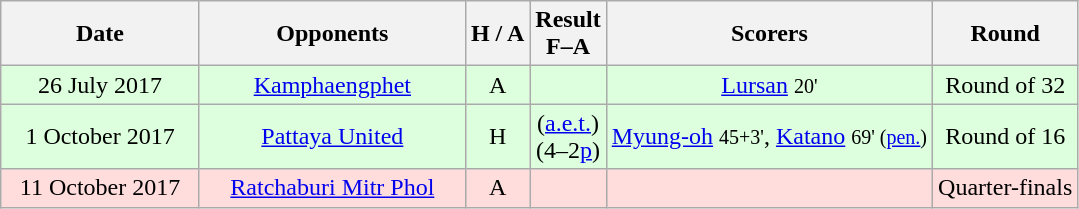<table class="wikitable" style="text-align:center">
<tr>
<th width="125">Date</th>
<th width="170">Opponents</th>
<th nowrap>H / A</th>
<th>Result<br>F–A</th>
<th>Scorers</th>
<th>Round</th>
</tr>
<tr bgcolor="#ddffdd">
<td>26 July 2017</td>
<td><a href='#'>Kamphaengphet</a></td>
<td>A</td>
<td></td>
<td><a href='#'>Lursan</a> <small>20'</small></td>
<td>Round of 32</td>
</tr>
<tr bgcolor="#ddffdd">
<td>1 October 2017</td>
<td><a href='#'>Pattaya United</a></td>
<td>H</td>
<td nowrap> (<a href='#'>a.e.t.</a>)<br>(4–2<a href='#'>p</a>)</td>
<td nowrap><a href='#'>Myung-oh</a> <small>45+3'</small>, <a href='#'>Katano</a> <small>69' (<a href='#'>pen.</a>)</small></td>
<td>Round of 16</td>
</tr>
<tr bgcolor="#ffdddd">
<td>11 October 2017</td>
<td><a href='#'>Ratchaburi Mitr Phol</a></td>
<td>A</td>
<td></td>
<td></td>
<td nowrap>Quarter-finals</td>
</tr>
</table>
